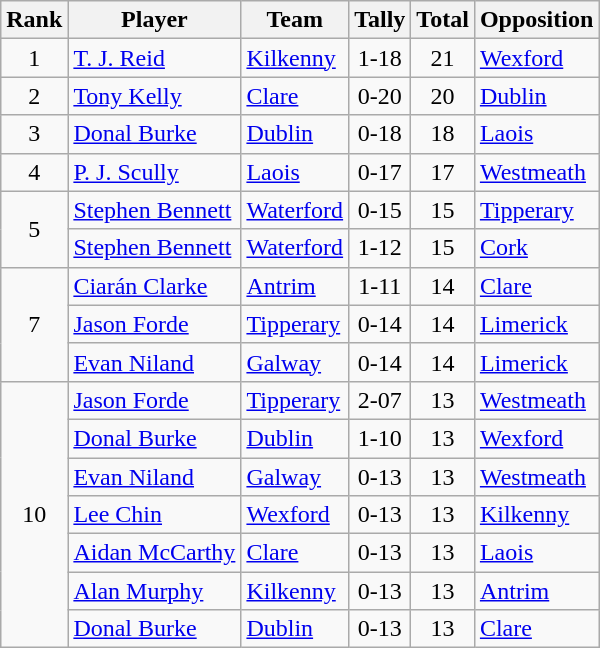<table class="wikitable">
<tr>
<th>Rank</th>
<th>Player</th>
<th>Team</th>
<th>Tally</th>
<th>Total</th>
<th>Opposition</th>
</tr>
<tr>
<td rowspan=1 align=center>1</td>
<td><a href='#'>T. J. Reid</a></td>
<td><a href='#'>Kilkenny</a></td>
<td align=center>1-18</td>
<td align=center>21</td>
<td><a href='#'>Wexford</a></td>
</tr>
<tr>
<td rowspan=1 align=center>2</td>
<td><a href='#'>Tony Kelly</a></td>
<td><a href='#'>Clare</a></td>
<td align=center>0-20</td>
<td align=center>20</td>
<td><a href='#'>Dublin</a></td>
</tr>
<tr>
<td rowspan=1 align=center>3</td>
<td><a href='#'>Donal Burke</a></td>
<td><a href='#'>Dublin</a></td>
<td align=center>0-18</td>
<td align=center>18</td>
<td><a href='#'>Laois</a></td>
</tr>
<tr>
<td rowspan=1 align=center>4</td>
<td><a href='#'>P. J. Scully</a></td>
<td><a href='#'>Laois</a></td>
<td align=center>0-17</td>
<td align=center>17</td>
<td><a href='#'>Westmeath</a></td>
</tr>
<tr>
<td rowspan=2 align=center>5</td>
<td><a href='#'>Stephen Bennett</a></td>
<td><a href='#'>Waterford</a></td>
<td align=center>0-15</td>
<td align=center>15</td>
<td><a href='#'>Tipperary</a></td>
</tr>
<tr>
<td><a href='#'>Stephen Bennett</a></td>
<td><a href='#'>Waterford</a></td>
<td align=center>1-12</td>
<td align=center>15</td>
<td><a href='#'>Cork</a></td>
</tr>
<tr>
<td rowspan=3 align=center>7</td>
<td><a href='#'>Ciarán Clarke</a></td>
<td><a href='#'>Antrim</a></td>
<td align=center>1-11</td>
<td align=center>14</td>
<td><a href='#'>Clare</a></td>
</tr>
<tr>
<td><a href='#'>Jason Forde</a></td>
<td><a href='#'>Tipperary</a></td>
<td align=center>0-14</td>
<td align=center>14</td>
<td><a href='#'>Limerick</a></td>
</tr>
<tr>
<td><a href='#'>Evan Niland</a></td>
<td><a href='#'>Galway</a></td>
<td align=center>0-14</td>
<td align=center>14</td>
<td><a href='#'>Limerick</a></td>
</tr>
<tr>
<td rowspan=7 align=center>10</td>
<td><a href='#'>Jason Forde</a></td>
<td><a href='#'>Tipperary</a></td>
<td align=center>2-07</td>
<td align=center>13</td>
<td><a href='#'>Westmeath</a></td>
</tr>
<tr>
<td><a href='#'>Donal Burke</a></td>
<td><a href='#'>Dublin</a></td>
<td align=center>1-10</td>
<td align=center>13</td>
<td><a href='#'>Wexford</a></td>
</tr>
<tr>
<td><a href='#'>Evan Niland</a></td>
<td><a href='#'>Galway</a></td>
<td align=center>0-13</td>
<td align=center>13</td>
<td><a href='#'>Westmeath</a></td>
</tr>
<tr>
<td><a href='#'>Lee Chin</a></td>
<td><a href='#'>Wexford</a></td>
<td align=center>0-13</td>
<td align=center>13</td>
<td><a href='#'>Kilkenny</a></td>
</tr>
<tr>
<td><a href='#'>Aidan McCarthy</a></td>
<td><a href='#'>Clare</a></td>
<td align=center>0-13</td>
<td align=center>13</td>
<td><a href='#'>Laois</a></td>
</tr>
<tr>
<td><a href='#'>Alan Murphy</a></td>
<td><a href='#'>Kilkenny</a></td>
<td align=center>0-13</td>
<td align=center>13</td>
<td><a href='#'>Antrim</a></td>
</tr>
<tr>
<td><a href='#'>Donal Burke</a></td>
<td><a href='#'>Dublin</a></td>
<td align=center>0-13</td>
<td align=center>13</td>
<td><a href='#'>Clare</a></td>
</tr>
</table>
